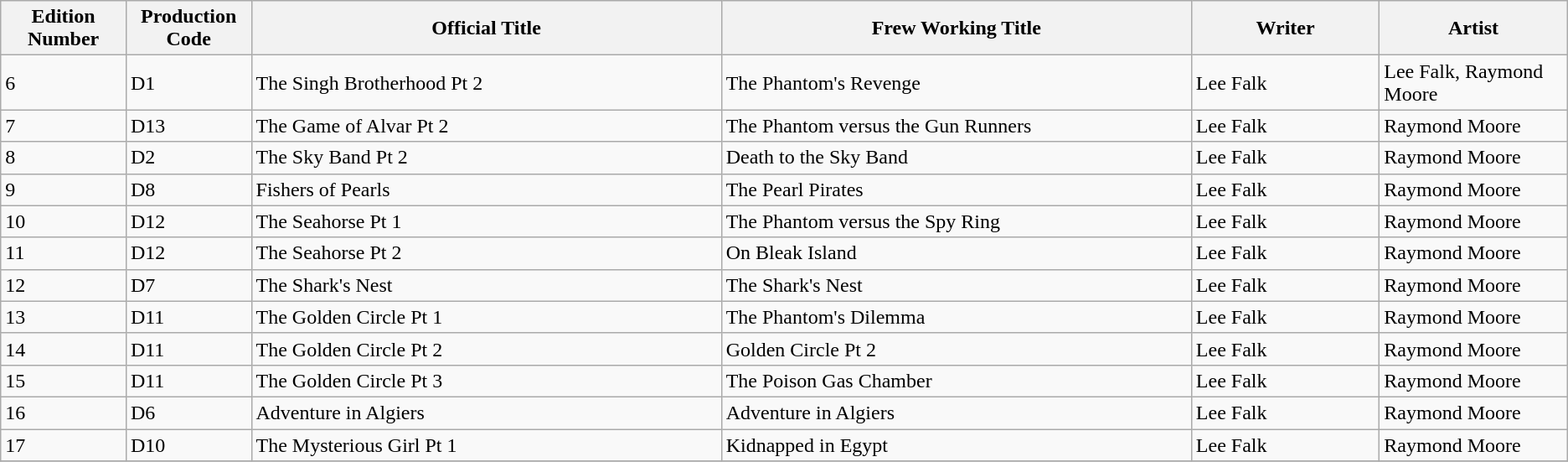<table class="wikitable">
<tr>
<th style="width:8%;">Edition Number</th>
<th style="width:8%;">Production Code</th>
<th style="width:30%;">Official Title</th>
<th style="width:30%;">Frew Working Title</th>
<th style="width:12%;">Writer</th>
<th style="width:12%;">Artist</th>
</tr>
<tr |>
<td>6</td>
<td>D1</td>
<td>The Singh Brotherhood Pt 2</td>
<td>The Phantom's Revenge</td>
<td>Lee Falk</td>
<td>Lee Falk, Raymond Moore</td>
</tr>
<tr |>
<td>7</td>
<td>D13</td>
<td>The Game of Alvar Pt 2</td>
<td>The Phantom versus the Gun Runners</td>
<td>Lee Falk</td>
<td>Raymond Moore</td>
</tr>
<tr |>
<td>8</td>
<td>D2</td>
<td>The Sky Band Pt 2</td>
<td>Death to the Sky Band</td>
<td>Lee Falk</td>
<td>Raymond Moore</td>
</tr>
<tr |>
<td>9</td>
<td>D8</td>
<td>Fishers of Pearls</td>
<td>The Pearl Pirates</td>
<td>Lee Falk</td>
<td>Raymond Moore</td>
</tr>
<tr |>
<td>10</td>
<td>D12</td>
<td>The Seahorse Pt 1</td>
<td>The Phantom versus the Spy Ring</td>
<td>Lee Falk</td>
<td>Raymond Moore</td>
</tr>
<tr |>
<td>11</td>
<td>D12</td>
<td>The Seahorse Pt 2</td>
<td>On Bleak Island</td>
<td>Lee Falk</td>
<td>Raymond Moore</td>
</tr>
<tr |>
<td>12</td>
<td>D7</td>
<td>The Shark's Nest</td>
<td>The Shark's Nest</td>
<td>Lee Falk</td>
<td>Raymond Moore</td>
</tr>
<tr |>
<td>13</td>
<td>D11</td>
<td>The Golden Circle Pt 1</td>
<td>The Phantom's Dilemma</td>
<td>Lee Falk</td>
<td>Raymond Moore</td>
</tr>
<tr |>
<td>14</td>
<td>D11</td>
<td>The Golden Circle Pt 2</td>
<td>Golden Circle Pt 2</td>
<td>Lee Falk</td>
<td>Raymond Moore</td>
</tr>
<tr |>
<td>15</td>
<td>D11</td>
<td>The Golden Circle Pt 3</td>
<td>The Poison Gas Chamber</td>
<td>Lee Falk</td>
<td>Raymond Moore</td>
</tr>
<tr |>
<td>16</td>
<td>D6</td>
<td>Adventure in Algiers</td>
<td>Adventure in Algiers</td>
<td>Lee Falk</td>
<td>Raymond Moore</td>
</tr>
<tr |>
<td>17</td>
<td>D10</td>
<td>The Mysterious Girl Pt 1</td>
<td>Kidnapped in Egypt</td>
<td>Lee Falk</td>
<td>Raymond Moore</td>
</tr>
<tr |>
</tr>
</table>
